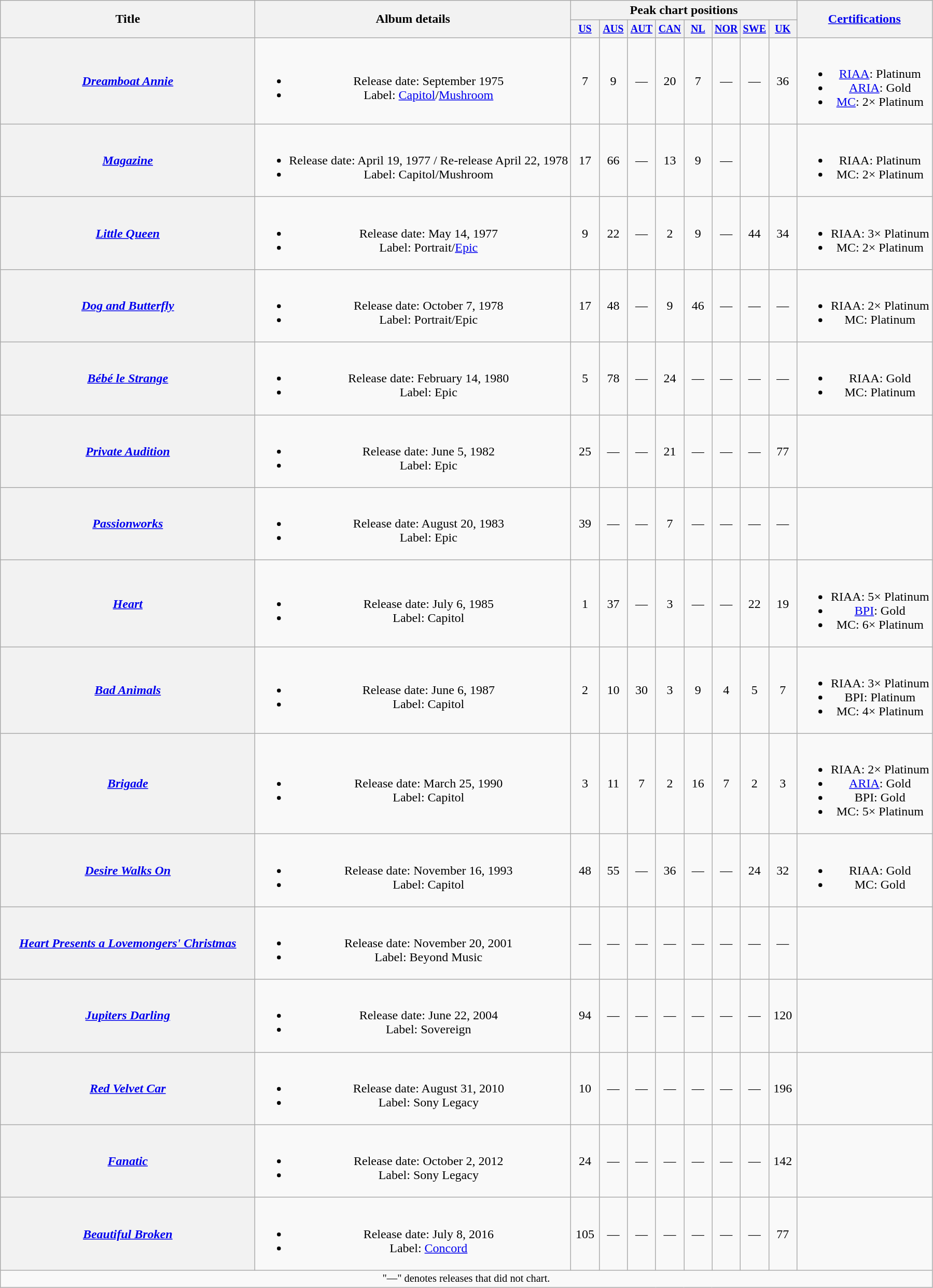<table class="wikitable plainrowheaders" style="text-align:center;">
<tr>
<th scope="col" rowspan="2" style="width:20em;">Title</th>
<th scope="col" rowspan="2">Album details</th>
<th scope="col" colspan="8">Peak chart positions</th>
<th scope="col" rowspan="2"><a href='#'>Certifications</a></th>
</tr>
<tr style="font-size:smaller;">
<th width="30"><a href='#'>US</a><br></th>
<th width="30"><a href='#'>AUS</a><br></th>
<th width="30"><a href='#'>AUT</a><br></th>
<th width="30"><a href='#'>CAN</a><br></th>
<th width="30"><a href='#'>NL</a><br></th>
<th width="30"><a href='#'>NOR</a><br></th>
<th width="30"><a href='#'>SWE</a><br></th>
<th width="30"><a href='#'>UK</a><br></th>
</tr>
<tr>
<th scope="row"><em><a href='#'>Dreamboat Annie</a></em></th>
<td><br><ul><li>Release date: September 1975</li><li>Label: <a href='#'>Capitol</a>/<a href='#'>Mushroom</a></li></ul></td>
<td>7</td>
<td>9</td>
<td>—</td>
<td>20</td>
<td>7</td>
<td>—</td>
<td>—</td>
<td>36</td>
<td><br><ul><li><a href='#'>RIAA</a>: Platinum</li><li><a href='#'>ARIA</a>: Gold</li><li><a href='#'>MC</a>: 2× Platinum</li></ul></td>
</tr>
<tr>
<th scope="row"><em><a href='#'>Magazine</a></em></th>
<td><br><ul><li>Release date: April 19, 1977 / Re-release April 22, 1978</li><li>Label: Capitol/Mushroom</li></ul></td>
<td>17</td>
<td>66</td>
<td>—</td>
<td>13</td>
<td>9</td>
<td>—</td>
<td></td>
<td></td>
<td><br><ul><li>RIAA: Platinum</li><li>MC: 2× Platinum</li></ul></td>
</tr>
<tr>
<th scope="row"><em><a href='#'>Little Queen</a></em></th>
<td><br><ul><li>Release date: May 14, 1977</li><li>Label: Portrait/<a href='#'>Epic</a></li></ul></td>
<td>9</td>
<td>22</td>
<td>—</td>
<td>2</td>
<td>9</td>
<td>—</td>
<td>44</td>
<td>34</td>
<td><br><ul><li>RIAA: 3× Platinum</li><li>MC: 2× Platinum</li></ul></td>
</tr>
<tr>
<th scope="row"><em><a href='#'>Dog and Butterfly</a></em></th>
<td><br><ul><li>Release date: October 7, 1978</li><li>Label: Portrait/Epic</li></ul></td>
<td>17</td>
<td>48</td>
<td>—</td>
<td>9</td>
<td>46</td>
<td>—</td>
<td>—</td>
<td>—</td>
<td><br><ul><li>RIAA: 2× Platinum</li><li>MC: Platinum</li></ul></td>
</tr>
<tr>
<th scope="row"><em><a href='#'>Bébé le Strange</a></em></th>
<td><br><ul><li>Release date: February 14, 1980</li><li>Label: Epic</li></ul></td>
<td>5</td>
<td>78</td>
<td>—</td>
<td>24</td>
<td>—</td>
<td>—</td>
<td>—</td>
<td>—</td>
<td><br><ul><li>RIAA: Gold</li><li>MC: Platinum</li></ul></td>
</tr>
<tr>
<th scope="row"><em><a href='#'>Private Audition</a></em></th>
<td><br><ul><li>Release date: June 5, 1982</li><li>Label: Epic</li></ul></td>
<td>25</td>
<td>—</td>
<td>—</td>
<td>21</td>
<td>—</td>
<td>—</td>
<td>—</td>
<td>77</td>
<td></td>
</tr>
<tr>
<th scope="row"><em><a href='#'>Passionworks</a></em></th>
<td><br><ul><li>Release date: August 20, 1983</li><li>Label: Epic</li></ul></td>
<td>39</td>
<td>—</td>
<td>—</td>
<td>7</td>
<td>—</td>
<td>—</td>
<td>—</td>
<td>—</td>
<td></td>
</tr>
<tr>
<th scope="row"><em><a href='#'>Heart</a></em></th>
<td><br><ul><li>Release date: July 6, 1985</li><li>Label: Capitol</li></ul></td>
<td>1</td>
<td>37</td>
<td>—</td>
<td>3</td>
<td>—</td>
<td>—</td>
<td>22</td>
<td>19</td>
<td><br><ul><li>RIAA: 5× Platinum</li><li><a href='#'>BPI</a>: Gold</li><li>MC: 6× Platinum</li></ul></td>
</tr>
<tr>
<th scope="row"><em><a href='#'>Bad Animals</a></em></th>
<td><br><ul><li>Release date: June 6, 1987</li><li>Label: Capitol</li></ul></td>
<td>2</td>
<td>10</td>
<td>30</td>
<td>3</td>
<td>9</td>
<td>4</td>
<td>5</td>
<td>7</td>
<td><br><ul><li>RIAA: 3× Platinum</li><li>BPI: Platinum</li><li>MC: 4× Platinum</li></ul></td>
</tr>
<tr>
<th scope="row"><em><a href='#'>Brigade</a></em></th>
<td><br><ul><li>Release date: March 25, 1990</li><li>Label: Capitol</li></ul></td>
<td>3</td>
<td>11</td>
<td>7</td>
<td>2</td>
<td>16</td>
<td>7</td>
<td>2</td>
<td>3</td>
<td><br><ul><li>RIAA: 2× Platinum</li><li><a href='#'>ARIA</a>: Gold</li><li>BPI: Gold</li><li>MC: 5× Platinum</li></ul></td>
</tr>
<tr>
<th scope="row"><em><a href='#'>Desire Walks On</a></em></th>
<td><br><ul><li>Release date: November 16, 1993</li><li>Label: Capitol</li></ul></td>
<td>48</td>
<td>55</td>
<td>—</td>
<td>36</td>
<td>—</td>
<td>—</td>
<td>24</td>
<td>32</td>
<td><br><ul><li>RIAA: Gold</li><li>MC: Gold</li></ul></td>
</tr>
<tr>
<th scope="row"><em><a href='#'>Heart Presents a Lovemongers' Christmas</a></em></th>
<td><br><ul><li>Release date: November 20, 2001</li><li>Label: Beyond Music</li></ul></td>
<td>—</td>
<td>—</td>
<td>—</td>
<td>—</td>
<td>—</td>
<td>—</td>
<td>—</td>
<td>—</td>
<td></td>
</tr>
<tr>
<th scope="row"><em><a href='#'>Jupiters Darling</a></em></th>
<td><br><ul><li>Release date: June 22, 2004</li><li>Label: Sovereign</li></ul></td>
<td>94</td>
<td>—</td>
<td>—</td>
<td>—</td>
<td>—</td>
<td>—</td>
<td>—</td>
<td>120</td>
<td></td>
</tr>
<tr>
<th scope="row"><em><a href='#'>Red Velvet Car</a></em></th>
<td><br><ul><li>Release date: August 31, 2010</li><li>Label: Sony Legacy</li></ul></td>
<td>10</td>
<td>—</td>
<td>—</td>
<td>—</td>
<td>—</td>
<td>—</td>
<td>—</td>
<td>196</td>
<td></td>
</tr>
<tr>
<th scope="row"><em><a href='#'>Fanatic</a></em></th>
<td><br><ul><li>Release date: October 2, 2012</li><li>Label: Sony Legacy</li></ul></td>
<td>24</td>
<td>—</td>
<td>—</td>
<td>—</td>
<td>—</td>
<td>—</td>
<td>—</td>
<td>142</td>
<td></td>
</tr>
<tr>
<th scope="row"><em><a href='#'>Beautiful Broken</a></em></th>
<td><br><ul><li>Release date: July 8, 2016</li><li>Label: <a href='#'>Concord</a></li></ul></td>
<td>105</td>
<td>—</td>
<td>—</td>
<td>—</td>
<td>—</td>
<td>—</td>
<td>—</td>
<td>77</td>
<td></td>
</tr>
<tr>
<td colspan="11" style="font-size:85%">"—" denotes releases that did not chart.</td>
</tr>
</table>
